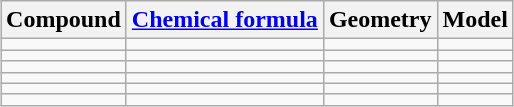<table class="wikitable" style="margin: 1em auto 1em auto">
<tr>
<th>Compound</th>
<th><a href='#'>Chemical formula</a></th>
<th>Geometry</th>
<th>Model</th>
</tr>
<tr>
<td></td>
<td></td>
<td></td>
<td></td>
</tr>
<tr>
<td></td>
<td></td>
<td></td>
<td></td>
</tr>
<tr>
<td></td>
<td></td>
<td></td>
<td></td>
</tr>
<tr>
<td></td>
<td></td>
<td></td>
<td></td>
</tr>
<tr>
<td></td>
<td></td>
<td></td>
<td></td>
</tr>
<tr>
<td></td>
<td></td>
<td></td>
<td></td>
</tr>
</table>
